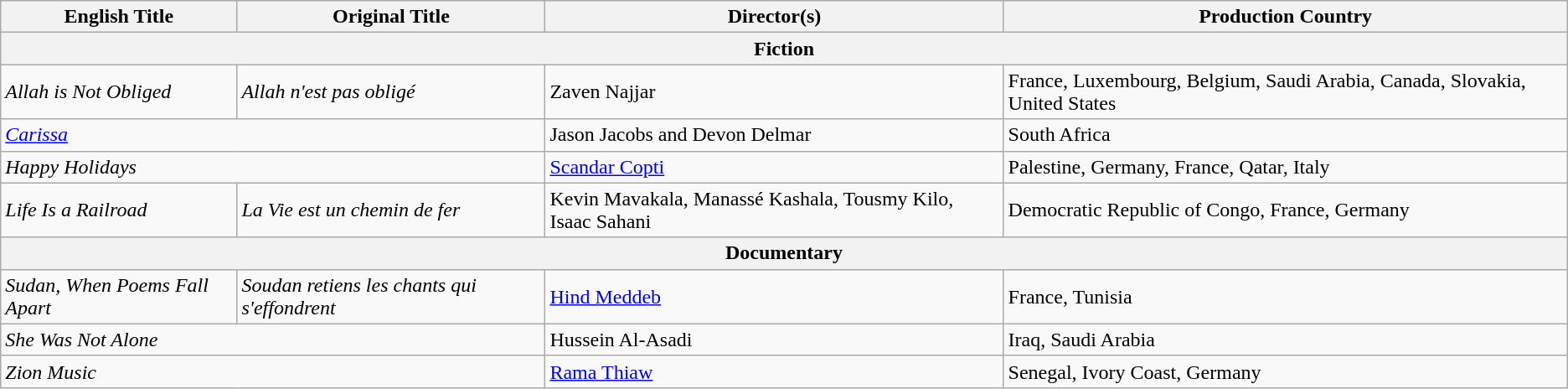<table class="wikitable">
<tr>
<th>English Title</th>
<th>Original Title</th>
<th>Director(s)</th>
<th>Production Country</th>
</tr>
<tr>
<th colspan="4">Fiction</th>
</tr>
<tr>
<td><em>Allah is Not Obliged</em></td>
<td><em>Allah n'est pas obligé</em></td>
<td>Zaven Najjar</td>
<td>France, Luxembourg, Belgium, Saudi Arabia, Canada, Slovakia, United States</td>
</tr>
<tr>
<td colspan="2"><em><a href='#'>Carissa</a></em></td>
<td>Jason Jacobs and Devon Delmar</td>
<td>South Africa</td>
</tr>
<tr>
<td colspan="2"><em>Happy Holidays</em></td>
<td><a href='#'>Scandar Copti</a></td>
<td>Palestine, Germany, France, Qatar, Italy</td>
</tr>
<tr>
<td><em>Life Is a Railroad</em></td>
<td><em>La Vie est un chemin de fer</em></td>
<td>Kevin Mavakala, Manassé Kashala, Tousmy Kilo, Isaac Sahani</td>
<td>Democratic Republic of Congo, France, Germany</td>
</tr>
<tr>
<th colspan="4">Documentary</th>
</tr>
<tr>
<td><em>Sudan, When Poems Fall Apart</em></td>
<td><em>Soudan retiens les chants qui s'effondrent</em></td>
<td><a href='#'>Hind Meddeb</a></td>
<td>France, Tunisia</td>
</tr>
<tr>
<td colspan="2"><em>She Was Not Alone</em></td>
<td>Hussein Al-Asadi</td>
<td>Iraq, Saudi Arabia</td>
</tr>
<tr>
<td colspan="2"><em>Zion Music</em></td>
<td><a href='#'>Rama Thiaw</a></td>
<td>Senegal, Ivory Coast, Germany</td>
</tr>
</table>
